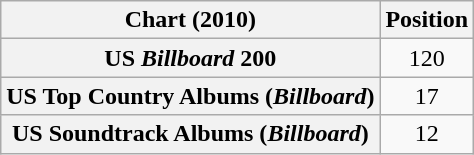<table class="wikitable sortable plainrowheaders" style="text-align:center">
<tr>
<th scope="col">Chart (2010)</th>
<th scope="col">Position</th>
</tr>
<tr>
<th scope="row">US <em>Billboard</em> 200</th>
<td>120</td>
</tr>
<tr>
<th scope="row">US Top Country Albums (<em>Billboard</em>)</th>
<td>17</td>
</tr>
<tr>
<th scope="row">US Soundtrack Albums (<em>Billboard</em>)</th>
<td>12</td>
</tr>
</table>
